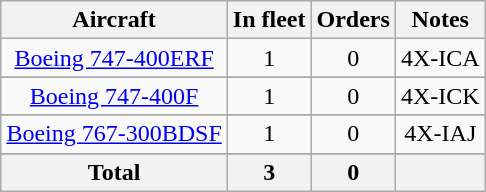<table class="wikitable" style="margin:auto;text-align:center">
<tr>
<th>Aircraft</th>
<th>In fleet</th>
<th>Orders</th>
<th>Notes</th>
</tr>
<tr>
<td><a href='#'>Boeing 747-400ERF</a></td>
<td>1</td>
<td>0</td>
<td>4X-ICA</td>
</tr>
<tr>
</tr>
<tr>
</tr>
<tr>
<td><a href='#'>Boeing 747-400F</a></td>
<td>1</td>
<td>0</td>
<td>4X-ICK</td>
</tr>
<tr>
</tr>
<tr>
<td><a href='#'>Boeing 767-300BDSF</a></td>
<td>1</td>
<td>0</td>
<td>4X-IAJ</td>
</tr>
<tr>
</tr>
<tr>
<th>Total</th>
<th>3</th>
<th>0</th>
<th></th>
</tr>
</table>
